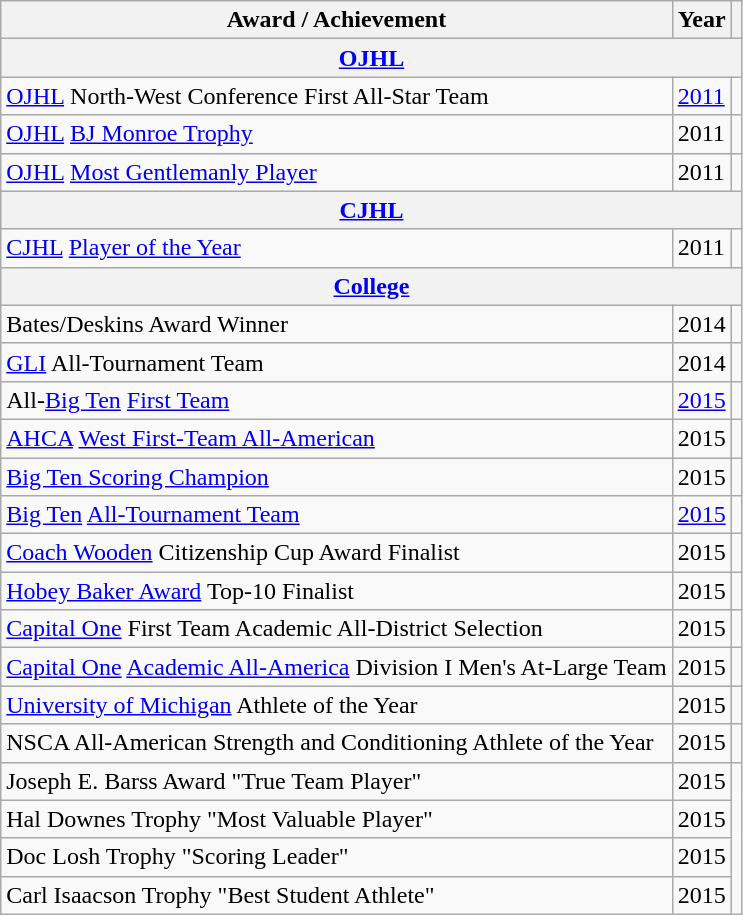<table class="wikitable">
<tr>
<th>Award / Achievement</th>
<th>Year</th>
<th></th>
</tr>
<tr>
<th colspan="3"><a href='#'>OJHL</a></th>
</tr>
<tr>
<td><a href='#'>OJHL</a> North-West Conference First All-Star Team</td>
<td><a href='#'>2011</a></td>
<td></td>
</tr>
<tr>
<td><a href='#'>OJHL</a> <a href='#'>BJ Monroe Trophy</a></td>
<td>2011</td>
<td></td>
</tr>
<tr>
<td><a href='#'>OJHL</a> <a href='#'>Most Gentlemanly Player</a></td>
<td>2011</td>
<td></td>
</tr>
<tr>
<th colspan="3"><a href='#'>CJHL</a></th>
</tr>
<tr>
<td><a href='#'>CJHL</a> <a href='#'>Player of the Year</a></td>
<td>2011</td>
<td></td>
</tr>
<tr>
<th colspan="3"><a href='#'>College</a></th>
</tr>
<tr>
<td>Bates/Deskins Award Winner</td>
<td>2014</td>
<td></td>
</tr>
<tr>
<td><a href='#'>GLI</a> All-Tournament Team</td>
<td>2014</td>
<td></td>
</tr>
<tr>
<td>All-<a href='#'>Big Ten</a> <a href='#'>First Team</a></td>
<td><a href='#'>2015</a></td>
<td></td>
</tr>
<tr>
<td><a href='#'>AHCA</a> <a href='#'>West First-Team All-American</a></td>
<td>2015</td>
<td></td>
</tr>
<tr>
<td><a href='#'>Big Ten Scoring Champion</a></td>
<td>2015</td>
<td></td>
</tr>
<tr>
<td><a href='#'>Big Ten</a> <a href='#'>All-Tournament Team</a></td>
<td><a href='#'>2015</a></td>
<td></td>
</tr>
<tr>
<td><a href='#'>Coach Wooden</a> Citizenship Cup Award Finalist</td>
<td>2015</td>
<td></td>
</tr>
<tr>
<td><a href='#'>Hobey Baker Award</a> Top-10 Finalist</td>
<td>2015</td>
<td></td>
</tr>
<tr>
<td><a href='#'>Capital One</a> First Team Academic All-District Selection</td>
<td>2015</td>
<td></td>
</tr>
<tr>
<td><a href='#'>Capital One</a> <a href='#'>Academic All-America</a> Division I Men's At-Large Team</td>
<td>2015</td>
<td></td>
</tr>
<tr>
<td><a href='#'>University of Michigan</a> Athlete of the Year</td>
<td>2015</td>
<td></td>
</tr>
<tr>
<td>NSCA All-American Strength and Conditioning Athlete of the Year</td>
<td>2015</td>
<td></td>
</tr>
<tr>
<td>Joseph E. Barss Award "True Team Player"</td>
<td>2015</td>
<td rowspan="4"></td>
</tr>
<tr>
<td>Hal Downes Trophy "Most Valuable Player"</td>
<td>2015</td>
</tr>
<tr>
<td>Doc Losh Trophy "Scoring Leader"</td>
<td>2015</td>
</tr>
<tr>
<td>Carl Isaacson Trophy "Best Student Athlete"</td>
<td>2015</td>
</tr>
</table>
